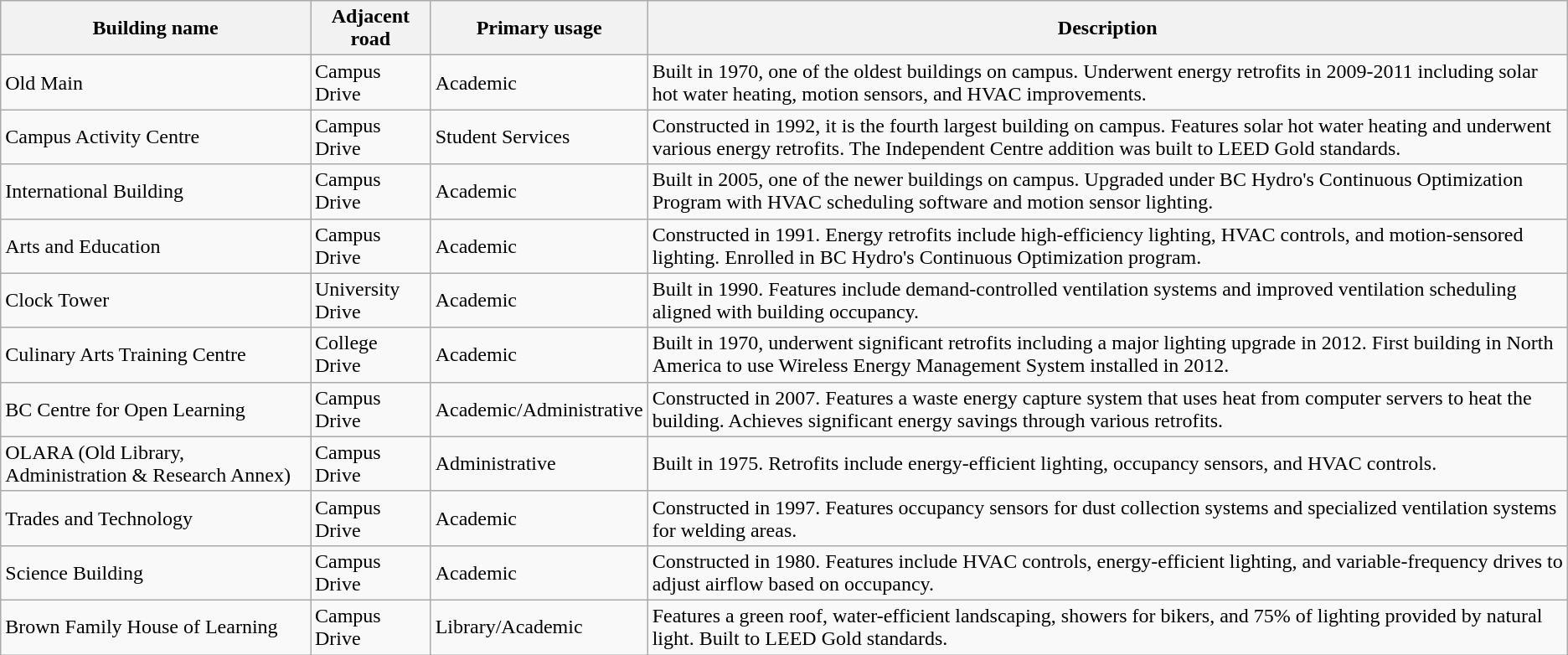<table class="wikitable sortable">
<tr>
<th>Building name</th>
<th>Adjacent road</th>
<th>Primary usage</th>
<th>Description</th>
</tr>
<tr>
<td>Old Main</td>
<td>Campus Drive</td>
<td>Academic</td>
<td>Built in 1970, one of the oldest buildings on campus. Underwent energy retrofits in 2009-2011 including solar hot water heating, motion sensors, and HVAC improvements.</td>
</tr>
<tr>
<td>Campus Activity Centre</td>
<td>Campus Drive</td>
<td>Student Services</td>
<td>Constructed in 1992, it is the fourth largest building on campus. Features solar hot water heating and underwent various energy retrofits. The Independent Centre addition was built to LEED Gold standards.</td>
</tr>
<tr>
<td>International Building</td>
<td>Campus Drive</td>
<td>Academic</td>
<td>Built in 2005, one of the newer buildings on campus. Upgraded under BC Hydro's Continuous Optimization Program with HVAC scheduling software and motion sensor lighting.</td>
</tr>
<tr>
<td>Arts and Education</td>
<td>Campus Drive</td>
<td>Academic</td>
<td>Constructed in 1991. Energy retrofits include high-efficiency lighting, HVAC controls, and motion-sensored lighting. Enrolled in BC Hydro's Continuous Optimization program.</td>
</tr>
<tr>
<td>Clock Tower</td>
<td>University Drive</td>
<td>Academic</td>
<td>Built in 1990. Features include demand-controlled ventilation systems and improved ventilation scheduling aligned with building occupancy.</td>
</tr>
<tr>
<td>Culinary Arts Training Centre</td>
<td>College Drive</td>
<td>Academic</td>
<td>Built in 1970, underwent significant retrofits including a major lighting upgrade in 2012. First building in North America to use Wireless Energy Management System installed in 2012.</td>
</tr>
<tr>
<td>BC Centre for Open Learning</td>
<td>Campus Drive</td>
<td>Academic/Administrative</td>
<td>Constructed in 2007. Features a waste energy capture system that uses heat from computer servers to heat the building. Achieves significant energy savings through various retrofits.</td>
</tr>
<tr>
<td>OLARA (Old Library, Administration & Research Annex)</td>
<td>Campus Drive</td>
<td>Administrative</td>
<td>Built in 1975. Retrofits include energy-efficient lighting, occupancy sensors, and HVAC controls.</td>
</tr>
<tr>
<td>Trades and Technology</td>
<td>Campus Drive</td>
<td>Academic</td>
<td>Constructed in 1997. Features occupancy sensors for dust collection systems and specialized ventilation systems for welding areas.</td>
</tr>
<tr>
<td>Science Building</td>
<td>Campus Drive</td>
<td>Academic</td>
<td>Constructed in 1980. Features include HVAC controls, energy-efficient lighting, and variable-frequency drives to adjust airflow based on occupancy.</td>
</tr>
<tr>
<td>Brown Family House of Learning</td>
<td>Campus Drive</td>
<td>Library/Academic</td>
<td>Features a green roof, water-efficient landscaping, showers for bikers, and 75% of lighting provided by natural light. Built to LEED Gold standards.</td>
</tr>
</table>
